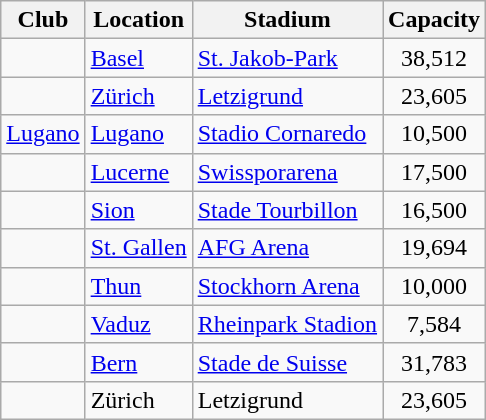<table class="wikitable sortable">
<tr>
<th>Club</th>
<th>Location</th>
<th>Stadium</th>
<th>Capacity</th>
</tr>
<tr>
<td></td>
<td><a href='#'>Basel</a></td>
<td><a href='#'>St. Jakob-Park</a></td>
<td align="center">38,512</td>
</tr>
<tr>
<td></td>
<td><a href='#'>Zürich</a></td>
<td><a href='#'>Letzigrund</a></td>
<td align="center">23,605</td>
</tr>
<tr>
<td><a href='#'>Lugano</a></td>
<td><a href='#'>Lugano</a></td>
<td><a href='#'>Stadio Cornaredo</a></td>
<td align="center">10,500</td>
</tr>
<tr>
<td></td>
<td><a href='#'>Lucerne</a></td>
<td><a href='#'>Swissporarena</a></td>
<td align="center">17,500</td>
</tr>
<tr>
<td></td>
<td><a href='#'>Sion</a></td>
<td><a href='#'>Stade Tourbillon</a></td>
<td align="center">16,500</td>
</tr>
<tr>
<td></td>
<td><a href='#'>St. Gallen</a></td>
<td><a href='#'>AFG Arena</a></td>
<td align="center">19,694</td>
</tr>
<tr>
<td></td>
<td><a href='#'>Thun</a></td>
<td><a href='#'>Stockhorn Arena</a></td>
<td align="center">10,000</td>
</tr>
<tr>
<td></td>
<td> <a href='#'>Vaduz</a></td>
<td><a href='#'>Rheinpark Stadion</a></td>
<td align="center">7,584</td>
</tr>
<tr>
<td></td>
<td><a href='#'>Bern</a></td>
<td><a href='#'>Stade de Suisse</a></td>
<td align="center">31,783</td>
</tr>
<tr>
<td></td>
<td>Zürich</td>
<td>Letzigrund</td>
<td align="center">23,605</td>
</tr>
</table>
